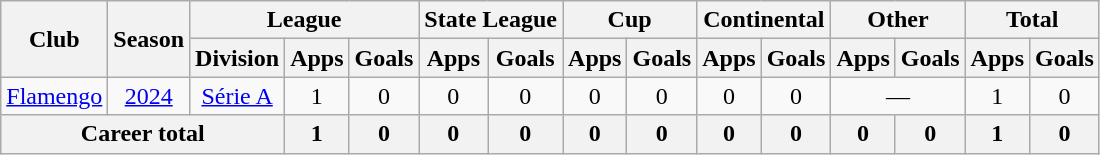<table class="wikitable" style="text-align: center">
<tr>
<th rowspan="2">Club</th>
<th rowspan="2">Season</th>
<th colspan="3">League</th>
<th colspan="2">State League</th>
<th colspan="2">Cup</th>
<th colspan="2">Continental</th>
<th colspan="2">Other</th>
<th colspan="2">Total</th>
</tr>
<tr>
<th>Division</th>
<th>Apps</th>
<th>Goals</th>
<th>Apps</th>
<th>Goals</th>
<th>Apps</th>
<th>Goals</th>
<th>Apps</th>
<th>Goals</th>
<th>Apps</th>
<th>Goals</th>
<th>Apps</th>
<th>Goals</th>
</tr>
<tr>
<td><a href='#'>Flamengo</a></td>
<td><a href='#'>2024</a></td>
<td><a href='#'>Série A</a></td>
<td>1</td>
<td>0</td>
<td>0</td>
<td>0</td>
<td>0</td>
<td>0</td>
<td>0</td>
<td>0</td>
<td colspan="2">—</td>
<td>1</td>
<td>0</td>
</tr>
<tr>
<th colspan="3">Career total</th>
<th>1</th>
<th>0</th>
<th>0</th>
<th>0</th>
<th>0</th>
<th>0</th>
<th>0</th>
<th>0</th>
<th>0</th>
<th>0</th>
<th>1</th>
<th>0</th>
</tr>
</table>
